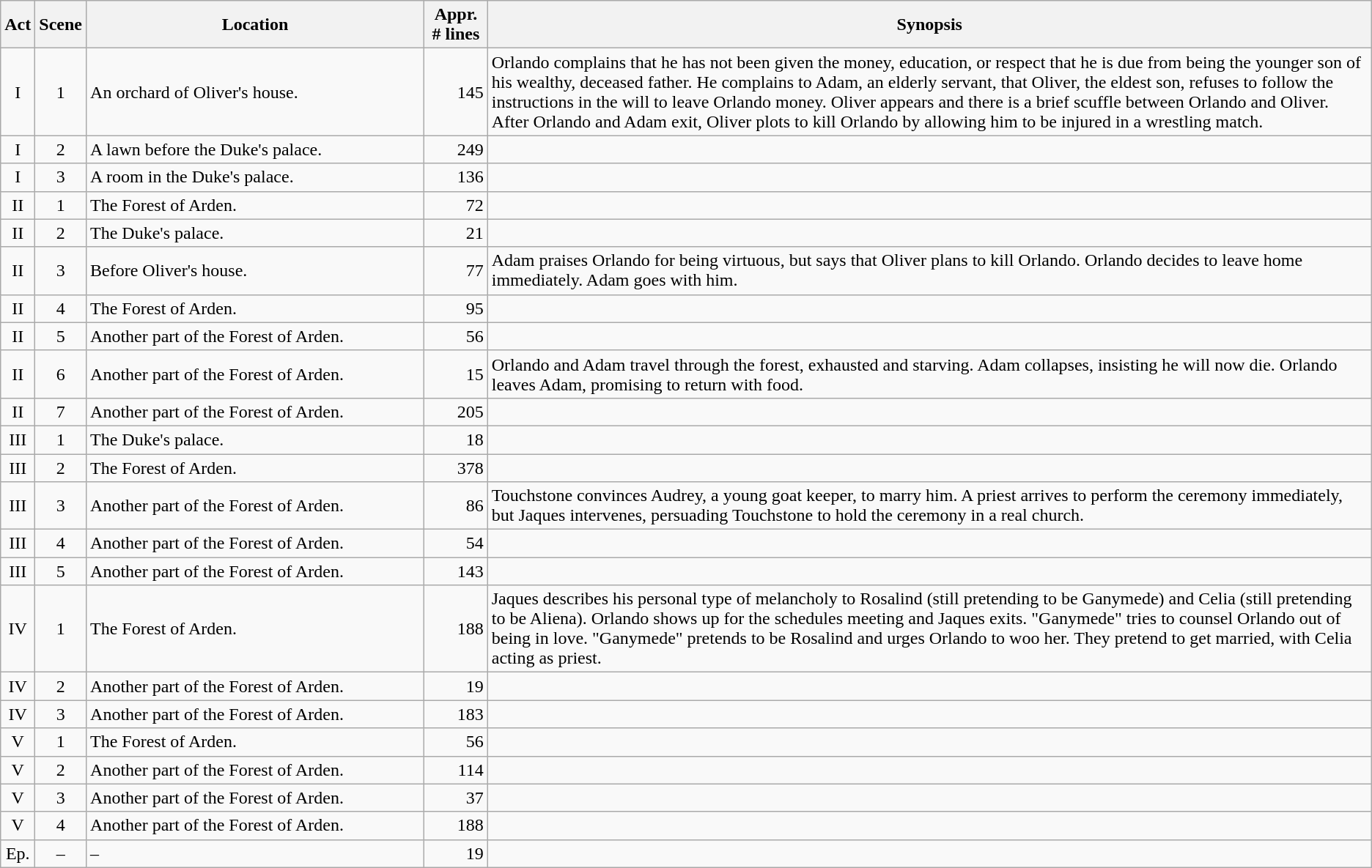<table class="wikitable">
<tr>
<th>Act</th>
<th data-sort-type="number">Scene</th>
<th style="width:300px;">Location</th>
<th data-sort-type="number">Appr. # lines</th>
<th>Synopsis</th>
</tr>
<tr>
<td style="text-align:center;">I</td>
<td style="text-align:center;">1</td>
<td>An orchard of Oliver's house.</td>
<td style="text-align:right;">145</td>
<td>Orlando complains that he has not been given the money, education, or respect that he is due from being the younger son of his wealthy, deceased father. He complains to Adam, an elderly servant, that Oliver, the eldest son, refuses to follow the instructions in the will to leave Orlando money. Oliver appears and there is a brief scuffle between Orlando and Oliver. After Orlando and Adam exit, Oliver plots to kill Orlando by allowing him to be injured in a wrestling match.</td>
</tr>
<tr>
<td style="text-align:center;">I</td>
<td style="text-align:center;">2</td>
<td>A lawn before the Duke's palace.</td>
<td style="text-align:right;">249</td>
<td></td>
</tr>
<tr>
<td style="text-align:center;">I</td>
<td style="text-align:center;">3</td>
<td>A room in the Duke's palace.</td>
<td style="text-align:right;">136</td>
<td></td>
</tr>
<tr>
<td style="text-align:center;">II</td>
<td style="text-align:center;">1</td>
<td>The Forest of Arden.</td>
<td style="text-align:right;">72</td>
<td></td>
</tr>
<tr>
<td style="text-align:center;">II</td>
<td style="text-align:center;">2</td>
<td>The Duke's palace.</td>
<td style="text-align:right;">21</td>
<td></td>
</tr>
<tr>
<td style="text-align:center;">II</td>
<td style="text-align:center;">3</td>
<td>Before Oliver's house.</td>
<td style="text-align:right;">77</td>
<td>Adam praises Orlando for being virtuous, but says that Oliver plans to kill Orlando. Orlando decides to leave home immediately. Adam goes with him.</td>
</tr>
<tr>
<td style="text-align:center;">II</td>
<td style="text-align:center;">4</td>
<td>The Forest of Arden.</td>
<td style="text-align:right;">95</td>
<td></td>
</tr>
<tr>
<td style="text-align:center;">II</td>
<td style="text-align:center;">5</td>
<td>Another part of the Forest of Arden.</td>
<td style="text-align:right;">56</td>
<td></td>
</tr>
<tr>
<td style="text-align:center;">II</td>
<td style="text-align:center;">6</td>
<td>Another part of the Forest of Arden.</td>
<td style="text-align:right;">15</td>
<td>Orlando and Adam travel through the forest, exhausted and starving. Adam collapses, insisting he will now die. Orlando leaves Adam, promising to return with food.</td>
</tr>
<tr>
<td style="text-align:center;">II</td>
<td style="text-align:center;">7</td>
<td>Another part of the Forest of Arden.</td>
<td style="text-align:right;">205</td>
<td></td>
</tr>
<tr>
<td style="text-align:center;">III</td>
<td style="text-align:center;">1</td>
<td>The Duke's palace.</td>
<td style="text-align:right;">18</td>
<td></td>
</tr>
<tr>
<td style="text-align:center;">III</td>
<td style="text-align:center;">2</td>
<td>The Forest of Arden.</td>
<td style="text-align:right;">378</td>
<td></td>
</tr>
<tr>
<td style="text-align:center;">III</td>
<td style="text-align:center;">3</td>
<td>Another part of the Forest of Arden.</td>
<td style="text-align:right;">86</td>
<td>Touchstone convinces Audrey, a young goat keeper, to marry him. A priest arrives to perform the ceremony immediately, but Jaques intervenes, persuading Touchstone to hold the ceremony in a real church.</td>
</tr>
<tr>
<td style="text-align:center;">III</td>
<td style="text-align:center;">4</td>
<td>Another part of the Forest of Arden.</td>
<td style="text-align:right;">54</td>
<td></td>
</tr>
<tr>
<td style="text-align:center;">III</td>
<td style="text-align:center;">5</td>
<td>Another part of the Forest of Arden.</td>
<td style="text-align:right;">143</td>
<td></td>
</tr>
<tr>
<td style="text-align:center;">IV</td>
<td style="text-align:center;">1</td>
<td>The Forest of Arden.</td>
<td style="text-align:right;">188</td>
<td>Jaques describes his personal type of melancholy to Rosalind (still pretending to be Ganymede) and Celia (still pretending to be Aliena). Orlando shows up for the schedules meeting and Jaques exits. "Ganymede" tries to counsel Orlando out of being in love. "Ganymede" pretends to be Rosalind and urges Orlando to woo her. They pretend to get married, with Celia acting as priest.</td>
</tr>
<tr>
<td style="text-align:center;">IV</td>
<td style="text-align:center;">2</td>
<td>Another part of the Forest of Arden.</td>
<td style="text-align:right;">19</td>
<td></td>
</tr>
<tr>
<td style="text-align:center;">IV</td>
<td style="text-align:center;">3</td>
<td>Another part of the Forest of Arden.</td>
<td style="text-align:right;">183</td>
<td></td>
</tr>
<tr>
<td style="text-align:center;">V</td>
<td style="text-align:center;">1</td>
<td>The Forest of Arden.</td>
<td style="text-align:right;">56</td>
<td></td>
</tr>
<tr>
<td style="text-align:center;">V</td>
<td style="text-align:center;">2</td>
<td>Another part of the Forest of Arden.</td>
<td style="text-align:right;">114</td>
<td></td>
</tr>
<tr>
<td style="text-align:center;">V</td>
<td style="text-align:center;">3</td>
<td>Another part of the Forest of Arden.</td>
<td style="text-align:right;">37</td>
<td></td>
</tr>
<tr>
<td style="text-align:center;">V</td>
<td style="text-align:center;">4</td>
<td>Another part of the Forest of Arden.</td>
<td style="text-align:right;">188</td>
<td></td>
</tr>
<tr>
<td style="text-align:center;" data-sort-value="zzz Ep.">Ep.</td>
<td style="text-align:center;" data-sort-value="1000">–</td>
<td>–</td>
<td style="text-align:right;">19</td>
<td></td>
</tr>
</table>
